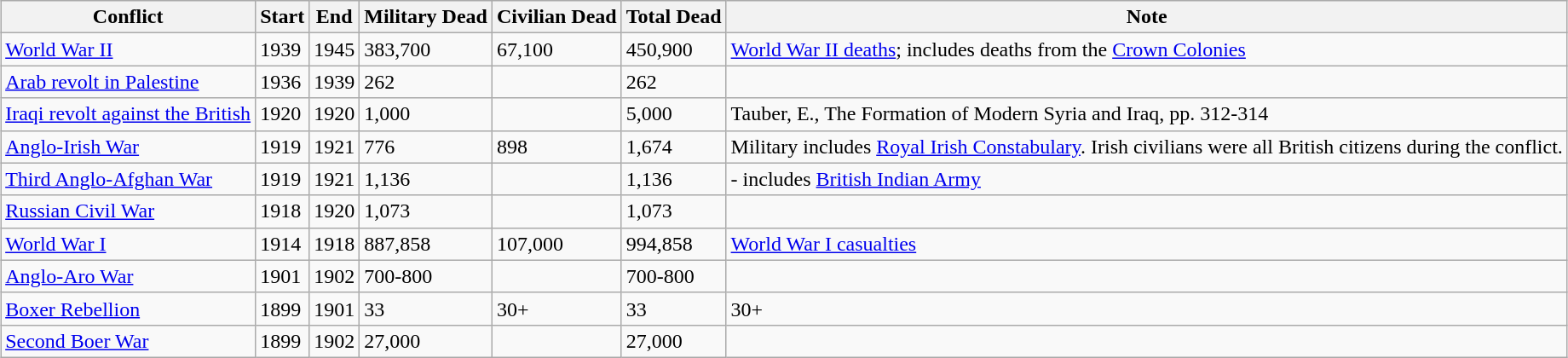<table class="wikitable sortable" style="margin-left:auto;margin-right:auto">
<tr style="background:#ececec;">
<th>Conflict</th>
<th>Start</th>
<th>End</th>
<th>Military Dead</th>
<th>Civilian Dead</th>
<th>Total Dead</th>
<th>Note</th>
</tr>
<tr>
<td><a href='#'>World War II</a></td>
<td>1939</td>
<td>1945</td>
<td>383,700</td>
<td>67,100</td>
<td>450,900</td>
<td><a href='#'>World War II deaths</a>; includes deaths from the <a href='#'>Crown Colonies</a></td>
</tr>
<tr>
<td><a href='#'>Arab revolt in Palestine</a></td>
<td>1936</td>
<td>1939</td>
<td>262</td>
<td></td>
<td>262</td>
<td></td>
</tr>
<tr>
<td><a href='#'>Iraqi revolt against the British</a></td>
<td>1920</td>
<td>1920</td>
<td>1,000</td>
<td></td>
<td>5,000</td>
<td>Tauber, E., The Formation of Modern Syria and Iraq, pp. 312-314</td>
</tr>
<tr>
<td><a href='#'>Anglo-Irish War</a></td>
<td>1919</td>
<td>1921</td>
<td>776</td>
<td>898</td>
<td>1,674</td>
<td>Military includes <a href='#'>Royal Irish Constabulary</a>. Irish civilians were all British citizens during the conflict.</td>
</tr>
<tr>
<td><a href='#'>Third Anglo-Afghan War</a></td>
<td>1919</td>
<td>1921</td>
<td>1,136</td>
<td></td>
<td>1,136</td>
<td> - includes <a href='#'>British Indian Army</a></td>
</tr>
<tr>
<td><a href='#'>Russian Civil War</a></td>
<td>1918</td>
<td>1920</td>
<td>1,073</td>
<td></td>
<td>1,073</td>
<td></td>
</tr>
<tr>
<td><a href='#'>World War I</a></td>
<td>1914</td>
<td>1918</td>
<td>887,858</td>
<td>107,000</td>
<td>994,858</td>
<td><a href='#'>World War I casualties</a></td>
</tr>
<tr>
<td><a href='#'>Anglo-Aro War</a></td>
<td>1901</td>
<td>1902</td>
<td>700-800</td>
<td></td>
<td>700-800</td>
</tr>
<tr>
<td><a href='#'>Boxer Rebellion</a></td>
<td>1899</td>
<td>1901</td>
<td>33</td>
<td>30+</td>
<td>33</td>
<td>30+</td>
</tr>
<tr>
<td><a href='#'>Second Boer War</a></td>
<td>1899</td>
<td>1902</td>
<td>27,000</td>
<td></td>
<td>27,000</td>
<td></td>
</tr>
</table>
